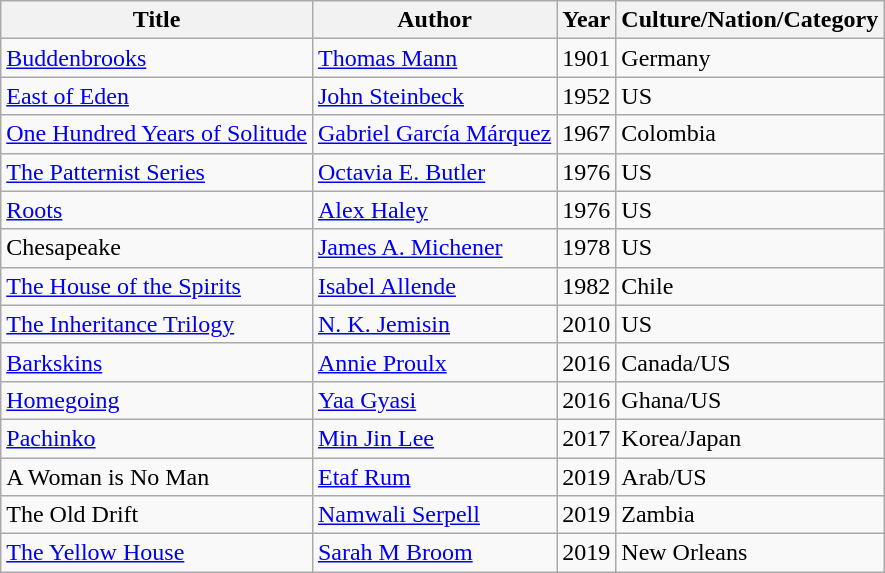<table class="wikitable">
<tr>
<th>Title</th>
<th>Author</th>
<th>Year</th>
<th>Culture/Nation/Category</th>
</tr>
<tr>
<td><a href='#'>Buddenbrooks</a></td>
<td><a href='#'>Thomas Mann</a></td>
<td>1901</td>
<td>Germany</td>
</tr>
<tr>
<td><a href='#'>East of Eden</a>  </td>
<td><a href='#'>John Steinbeck</a></td>
<td>1952</td>
<td>US</td>
</tr>
<tr>
<td><a href='#'>One Hundred Years of Solitude</a></td>
<td><a href='#'>Gabriel García Márquez</a></td>
<td>1967</td>
<td>Colombia</td>
</tr>
<tr>
<td><a href='#'>The Patternist Series</a></td>
<td><a href='#'>Octavia E. Butler</a></td>
<td>1976</td>
<td>US</td>
</tr>
<tr>
<td><a href='#'>Roots</a></td>
<td><a href='#'>Alex Haley</a></td>
<td>1976</td>
<td>US</td>
</tr>
<tr>
<td>Chesapeake  </td>
<td><a href='#'>James A. Michener</a></td>
<td>1978</td>
<td>US</td>
</tr>
<tr>
<td><a href='#'>The House of the Spirits</a></td>
<td><a href='#'>Isabel Allende</a></td>
<td>1982</td>
<td>Chile</td>
</tr>
<tr>
<td><a href='#'>The Inheritance Trilogy</a></td>
<td><a href='#'>N. K. Jemisin</a></td>
<td>2010</td>
<td>US</td>
</tr>
<tr>
<td><a href='#'>Barkskins</a></td>
<td><a href='#'>Annie Proulx</a></td>
<td>2016</td>
<td>Canada/US</td>
</tr>
<tr>
<td><a href='#'>Homegoing</a></td>
<td><a href='#'>Yaa Gyasi</a></td>
<td>2016</td>
<td>Ghana/US</td>
</tr>
<tr>
<td><a href='#'>Pachinko</a></td>
<td><a href='#'>Min Jin Lee</a></td>
<td>2017</td>
<td>Korea/Japan</td>
</tr>
<tr>
<td>A Woman is No Man</td>
<td><a href='#'>Etaf Rum</a></td>
<td>2019</td>
<td>Arab/US</td>
</tr>
<tr>
<td>The Old Drift</td>
<td><a href='#'>Namwali Serpell</a></td>
<td>2019</td>
<td>Zambia</td>
</tr>
<tr>
<td><a href='#'>The Yellow House</a></td>
<td><a href='#'>Sarah M Broom</a></td>
<td>2019</td>
<td>New Orleans</td>
</tr>
</table>
